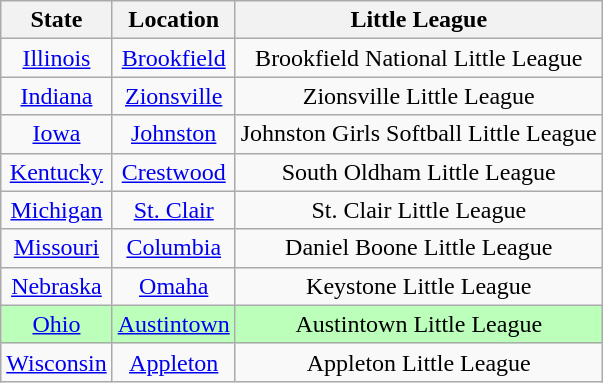<table class="wikitable">
<tr>
<th>State</th>
<th>Location</th>
<th>Little League</th>
</tr>
<tr>
<td align=center> <a href='#'>Illinois</a></td>
<td align=center><a href='#'>Brookfield</a></td>
<td align=center>Brookfield National Little League</td>
</tr>
<tr>
<td align=center> <a href='#'>Indiana</a></td>
<td align=center><a href='#'>Zionsville</a></td>
<td align=center>Zionsville Little League</td>
</tr>
<tr>
<td align=center> <a href='#'>Iowa</a></td>
<td align=center><a href='#'>Johnston</a></td>
<td align=center>Johnston Girls Softball Little League</td>
</tr>
<tr>
<td align=center> <a href='#'>Kentucky</a></td>
<td align=center><a href='#'>Crestwood</a></td>
<td align=center>South Oldham Little League</td>
</tr>
<tr>
<td align=center> <a href='#'>Michigan</a></td>
<td align=center><a href='#'>St. Clair</a></td>
<td align=center>St. Clair Little League</td>
</tr>
<tr>
<td align=center> <a href='#'>Missouri</a></td>
<td align=center><a href='#'>Columbia</a></td>
<td align=center>Daniel Boone Little League</td>
</tr>
<tr>
<td align=center> <a href='#'>Nebraska</a></td>
<td align=center><a href='#'>Omaha</a></td>
<td align=center>Keystone Little League</td>
</tr>
<tr bgcolor=#bbffbb>
<td align=center> <a href='#'>Ohio</a></td>
<td align=center><a href='#'>Austintown</a></td>
<td align=center>Austintown Little League</td>
</tr>
<tr>
<td align=center> <a href='#'>Wisconsin</a></td>
<td align=center><a href='#'>Appleton</a></td>
<td align=center>Appleton Little League</td>
</tr>
</table>
